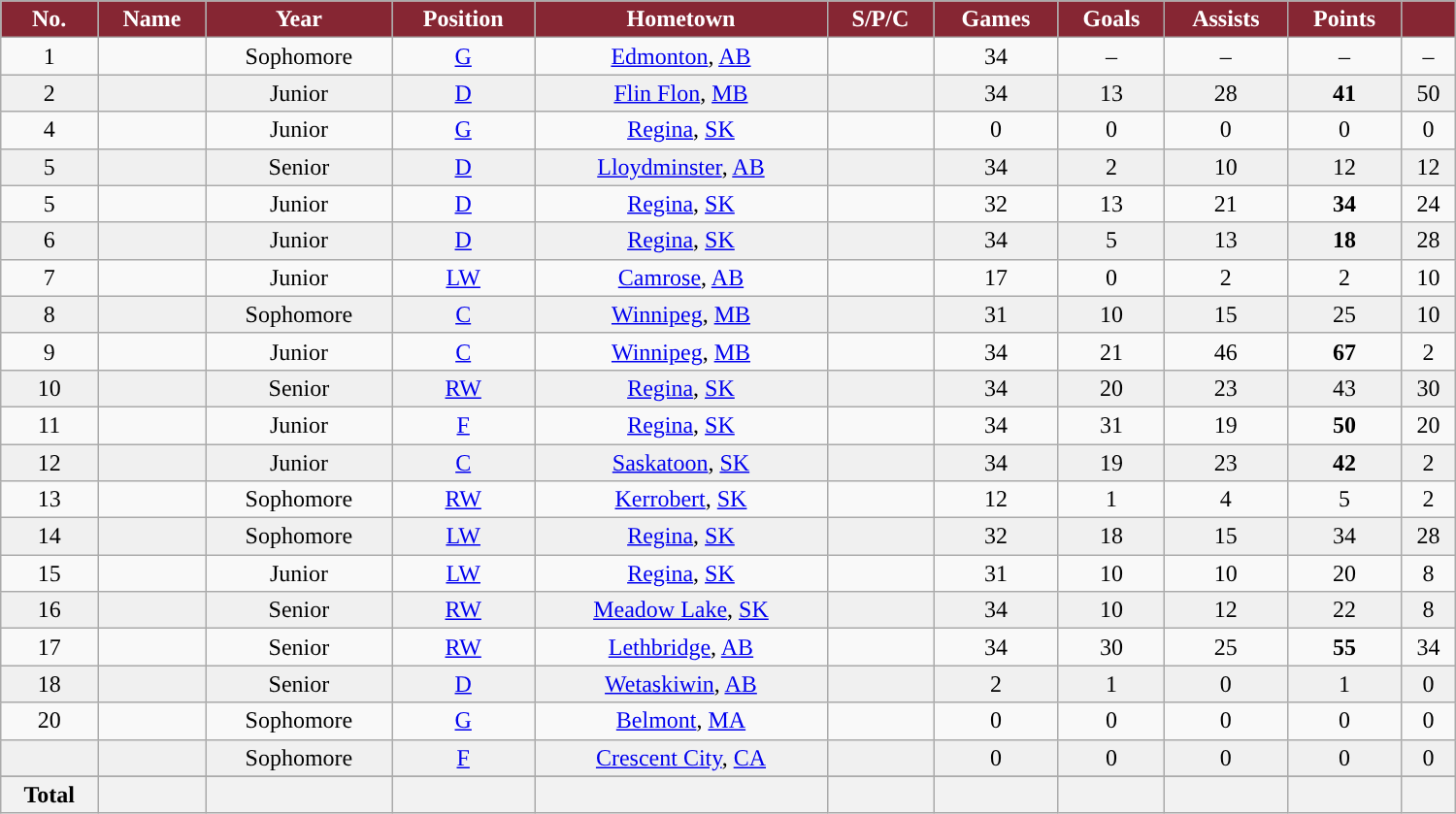<table class="wikitable sortable" width ="1000">
<tr align="center">
<th style="color:white; background:#862633; ">No.</th>
<th style="color:white; background:#862633; ">Name</th>
<th style="color:white; background:#862633; ">Year</th>
<th style="color:white; background:#862633; ">Position</th>
<th style="color:white; background:#862633; ">Hometown</th>
<th style="color:white; background:#862633; ">S/P/C</th>
<th style="color:white; background:#862633; ">Games</th>
<th style="color:white; background:#862633; ">Goals</th>
<th style="color:white; background:#862633; ">Assists</th>
<th style="color:white; background:#862633; ">Points</th>
<th style="color:white; background:#862633; "><a href='#'></a></th>
</tr>
<tr align="center" bgcolor="">
<td>1</td>
<td></td>
<td>Sophomore</td>
<td><a href='#'>G</a></td>
<td><a href='#'>Edmonton</a>, <a href='#'>AB</a></td>
<td></td>
<td>34</td>
<td>–</td>
<td>–</td>
<td>–</td>
<td>–</td>
</tr>
<tr align="center" bgcolor="#f0f0f0">
<td>2</td>
<td></td>
<td>Junior</td>
<td><a href='#'>D</a></td>
<td><a href='#'>Flin Flon</a>, <a href='#'>MB</a></td>
<td></td>
<td>34</td>
<td>13</td>
<td>28</td>
<td><strong>41</strong></td>
<td>50</td>
</tr>
<tr align="center">
<td>4</td>
<td></td>
<td>Junior</td>
<td><a href='#'>G</a></td>
<td><a href='#'>Regina</a>, <a href='#'>SK</a></td>
<td></td>
<td>0</td>
<td>0</td>
<td>0</td>
<td>0</td>
<td>0</td>
</tr>
<tr align="center" bgcolor="#f0f0f0">
<td>5</td>
<td></td>
<td>Senior</td>
<td><a href='#'>D</a></td>
<td><a href='#'>Lloydminster</a>, <a href='#'>AB</a></td>
<td></td>
<td>34</td>
<td>2</td>
<td>10</td>
<td>12</td>
<td>12</td>
</tr>
<tr align="center">
<td>5</td>
<td></td>
<td>Junior</td>
<td><a href='#'>D</a></td>
<td><a href='#'>Regina</a>, <a href='#'>SK</a></td>
<td></td>
<td>32</td>
<td>13</td>
<td>21</td>
<td><strong>34</strong></td>
<td>24</td>
</tr>
<tr align="center" bgcolor="#f0f0f0">
<td>6</td>
<td></td>
<td>Junior</td>
<td><a href='#'>D</a></td>
<td><a href='#'>Regina</a>, <a href='#'>SK</a></td>
<td></td>
<td>34</td>
<td>5</td>
<td>13</td>
<td><strong>18</strong></td>
<td>28</td>
</tr>
<tr align="center">
<td>7</td>
<td></td>
<td>Junior</td>
<td><a href='#'>LW</a></td>
<td><a href='#'>Camrose</a>, <a href='#'>AB</a></td>
<td></td>
<td>17</td>
<td>0</td>
<td>2</td>
<td>2</td>
<td>10</td>
</tr>
<tr align="center" bgcolor="#f0f0f0">
<td>8</td>
<td></td>
<td>Sophomore</td>
<td><a href='#'>C</a></td>
<td><a href='#'>Winnipeg</a>, <a href='#'>MB</a></td>
<td></td>
<td>31</td>
<td>10</td>
<td>15</td>
<td>25</td>
<td>10</td>
</tr>
<tr align="center">
<td>9</td>
<td></td>
<td>Junior</td>
<td><a href='#'>C</a></td>
<td><a href='#'>Winnipeg</a>, <a href='#'>MB</a></td>
<td></td>
<td>34</td>
<td>21</td>
<td>46</td>
<td><strong>67</strong></td>
<td>2</td>
</tr>
<tr align="center" bgcolor="#f0f0f0">
<td>10</td>
<td></td>
<td>Senior</td>
<td><a href='#'>RW</a></td>
<td><a href='#'>Regina</a>, <a href='#'>SK</a></td>
<td></td>
<td>34</td>
<td>20</td>
<td>23</td>
<td>43</td>
<td>30</td>
</tr>
<tr align="center">
<td>11</td>
<td></td>
<td>Junior</td>
<td><a href='#'>F</a></td>
<td><a href='#'>Regina</a>, <a href='#'>SK</a></td>
<td></td>
<td>34</td>
<td>31</td>
<td>19</td>
<td><strong>50</strong></td>
<td>20</td>
</tr>
<tr align="center" bgcolor="#f0f0f0">
<td>12</td>
<td></td>
<td>Junior</td>
<td><a href='#'>C</a></td>
<td><a href='#'>Saskatoon</a>, <a href='#'>SK</a></td>
<td></td>
<td>34</td>
<td>19</td>
<td>23</td>
<td><strong>42</strong></td>
<td>2</td>
</tr>
<tr align="center">
<td>13</td>
<td></td>
<td>Sophomore</td>
<td><a href='#'>RW</a></td>
<td><a href='#'>Kerrobert</a>, <a href='#'>SK</a></td>
<td></td>
<td>12</td>
<td>1</td>
<td>4</td>
<td>5</td>
<td>2</td>
</tr>
<tr align="center" bgcolor="#f0f0f0">
<td>14</td>
<td></td>
<td>Sophomore</td>
<td><a href='#'>LW</a></td>
<td><a href='#'>Regina</a>, <a href='#'>SK</a></td>
<td></td>
<td>32</td>
<td>18</td>
<td>15</td>
<td>34</td>
<td>28</td>
</tr>
<tr align="center">
<td>15</td>
<td></td>
<td>Junior</td>
<td><a href='#'>LW</a></td>
<td><a href='#'>Regina</a>, <a href='#'>SK</a></td>
<td></td>
<td>31</td>
<td>10</td>
<td>10</td>
<td>20</td>
<td>8</td>
</tr>
<tr align="center" bgcolor="#f0f0f0">
<td>16</td>
<td></td>
<td>Senior</td>
<td><a href='#'>RW</a></td>
<td><a href='#'>Meadow Lake</a>, <a href='#'>SK</a></td>
<td></td>
<td>34</td>
<td>10</td>
<td>12</td>
<td>22</td>
<td>8</td>
</tr>
<tr align="center">
<td>17</td>
<td></td>
<td>Senior</td>
<td><a href='#'>RW</a></td>
<td><a href='#'>Lethbridge</a>, <a href='#'>AB</a></td>
<td></td>
<td>34</td>
<td>30</td>
<td>25</td>
<td><strong>55</strong></td>
<td>34</td>
</tr>
<tr align="center" bgcolor="#f0f0f0">
<td>18</td>
<td></td>
<td>Senior</td>
<td><a href='#'>D</a></td>
<td><a href='#'>Wetaskiwin</a>, <a href='#'>AB</a></td>
<td></td>
<td>2</td>
<td>1</td>
<td>0</td>
<td>1</td>
<td>0</td>
</tr>
<tr align="center">
<td>20</td>
<td></td>
<td>Sophomore</td>
<td><a href='#'>G</a></td>
<td><a href='#'>Belmont</a>, <a href='#'>MA</a></td>
<td></td>
<td>0</td>
<td>0</td>
<td>0</td>
<td>0</td>
<td>0</td>
</tr>
<tr align="center" bgcolor="#f0f0f0">
<td></td>
<td></td>
<td>Sophomore</td>
<td><a href='#'>F</a></td>
<td><a href='#'>Crescent City</a>, <a href='#'>CA</a></td>
<td></td>
<td>0</td>
<td>0</td>
<td>0</td>
<td>0</td>
<td>0</td>
</tr>
<tr align="center" bgcolor="#f0f0f0">
</tr>
<tr>
<th>Total</th>
<th></th>
<th></th>
<th></th>
<th></th>
<th></th>
<th></th>
<th></th>
<th></th>
<th></th>
<th></th>
</tr>
</table>
